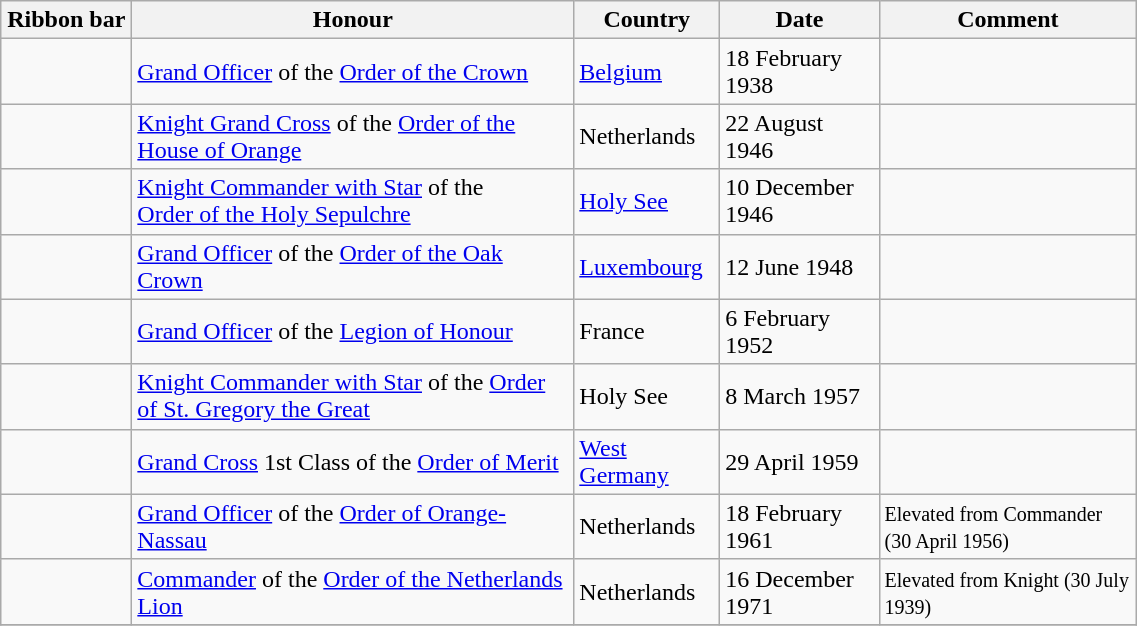<table class="wikitable" style="width:60%;">
<tr>
<th style="width:80px;">Ribbon bar</th>
<th>Honour</th>
<th>Country</th>
<th>Date</th>
<th>Comment</th>
</tr>
<tr>
<td></td>
<td><a href='#'>Grand Officer</a> of the <a href='#'>Order of the Crown</a></td>
<td><a href='#'>Belgium</a></td>
<td>18 February 1938</td>
<td></td>
</tr>
<tr>
<td></td>
<td><a href='#'>Knight Grand Cross</a> of the <a href='#'>Order of the House of Orange</a></td>
<td>Netherlands</td>
<td>22 August 1946</td>
<td></td>
</tr>
<tr>
<td></td>
<td><a href='#'>Knight Commander with Star</a> of the <br> <a href='#'>Order of the Holy Sepulchre</a></td>
<td><a href='#'>Holy See</a></td>
<td>10 December 1946</td>
<td></td>
</tr>
<tr>
<td></td>
<td><a href='#'>Grand Officer</a> of the <a href='#'>Order of the Oak Crown</a></td>
<td><a href='#'>Luxembourg</a></td>
<td>12 June 1948</td>
<td></td>
</tr>
<tr>
<td></td>
<td><a href='#'>Grand Officer</a> of the <a href='#'>Legion of Honour</a></td>
<td>France</td>
<td>6 February 1952</td>
<td></td>
</tr>
<tr>
<td></td>
<td><a href='#'>Knight Commander with Star</a> of the <a href='#'>Order of St. Gregory the Great</a></td>
<td>Holy See</td>
<td>8 March 1957</td>
<td></td>
</tr>
<tr>
<td></td>
<td><a href='#'>Grand Cross</a> 1st Class of the <a href='#'>Order of Merit</a></td>
<td><a href='#'>West Germany</a></td>
<td>29 April 1959</td>
<td></td>
</tr>
<tr>
<td></td>
<td><a href='#'>Grand Officer</a> of the <a href='#'>Order of Orange-Nassau</a></td>
<td>Netherlands</td>
<td>18 February 1961</td>
<td><small>Elevated from Commander (30 April 1956)</small></td>
</tr>
<tr>
<td></td>
<td><a href='#'>Commander</a> of the <a href='#'>Order of the Netherlands Lion</a></td>
<td>Netherlands</td>
<td>16 December 1971</td>
<td><small>Elevated from Knight (30 July 1939)</small></td>
</tr>
<tr style="background:#ccf; text-align:center;">
</tr>
</table>
